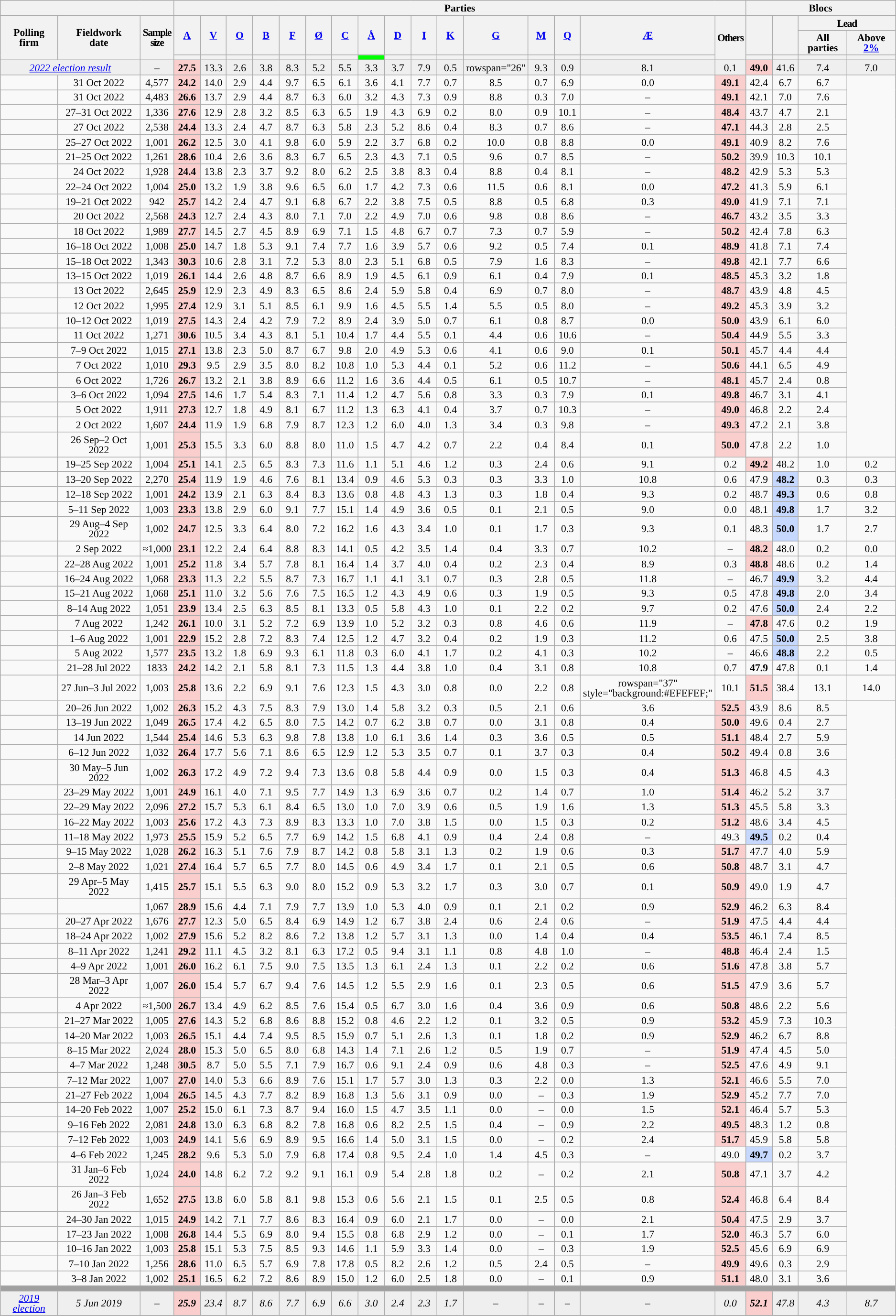<table class="wikitable sortable mw-datatable" style="text-align:center;font-size:90%;line-height:14px;">
<tr>
<th colspan="3"></th>
<th colspan="16">Parties</th>
<th colspan="4">Blocs</th>
</tr>
<tr>
<th rowspan="3">Polling<br>firm</th>
<th rowspan="3">Fieldwork<br>date</th>
<th rowspan="3" class="unsortable" style="letter-spacing:-1px;">Sample<br>size</th>
<th rowspan="2" class="unsortable" style="width:30px;"><a href='#'>A</a></th>
<th rowspan="2" class="unsortable" style="width:30px;"><a href='#'>V</a></th>
<th rowspan="2" class="unsortable" style="width:30px;"><a href='#'>O</a></th>
<th rowspan="2" class="unsortable" style="width:30px;"><a href='#'>B</a></th>
<th rowspan="2" class="unsortable" style="width:30px;"><a href='#'>F</a></th>
<th rowspan="2" class="unsortable" style="width:30px;"><a href='#'>Ø</a></th>
<th rowspan="2" class="unsortable" style="width:30px;"><a href='#'>C</a></th>
<th rowspan="2" class="unsortable" style="width:30px;"><a href='#'>Å</a></th>
<th rowspan="2" class="unsortable" style="width:30px;"><a href='#'>D</a></th>
<th rowspan="2" class="unsortable" style="width:30px;"><a href='#'>I</a></th>
<th rowspan="2" class="unsortable" style="width:30px;"><a href='#'>K</a></th>
<th rowspan="2" class="unsortable" style="width:30px;"><a href='#'>G</a></th>
<th rowspan="2" class="unsortable" style="width:30px;"><a href='#'>M</a></th>
<th rowspan="2" class="unsortable" style="width:30px;"><a href='#'>Q</a></th>
<th rowspan="2" class="unsortable" style="width:30px;"><a href='#'>Æ</a></th>
<th rowspan="3" class="unsortable" style="width:30px;letter-spacing:-1px;" ">Others</th>
<th rowspan="2" class="unsortable" style="width:30px;"></th>
<th rowspan="2" class="unsortable" style="width:30px;"></th>
<th colspan="2" style="width:25px;letter-spacing:-1px;" ">Lead</th>
</tr>
<tr>
<th>All parties</th>
<th>Above <a href='#'>2%</a></th>
</tr>
<tr>
<th data-sort-type="number" style="background:"></th>
<th data-sort-type="number" style="background:"></th>
<th data-sort-type="number" style="background:"></th>
<th data-sort-type="number" style="background:"></th>
<th data-sort-type="number" style="background:"></th>
<th data-sort-type="number" style="background:"></th>
<th data-sort-type="number" style="background:"></th>
<th data-sort-type="number" style="background:#00FF00;"></th>
<th data-sort-type="number" style="background:"></th>
<th data-sort-type="number" style="background:"></th>
<th data-sort-type="number" style="background:"></th>
<th data-sort-type="number" style="background:"></th>
<th data-sort-type="number" style="background:"></th>
<th data-sort-type="number" style="background:"></th>
<th data-sort-type="number" style="background:"></th>
<th data-sort-type="number" style="background:"></th>
<th data-sort-type="number" style="background:"></th>
<th></th>
<th></th>
</tr>
<tr style="background:#EFEFEF;">
<td colspan="2"><em><a href='#'>2022 election result</a></em></td>
<td>–</td>
<td style="background:#FACECD;"><strong>27.5</strong></td>
<td>13.3</td>
<td>2.6</td>
<td>3.8</td>
<td>8.3</td>
<td>5.2</td>
<td>5.5</td>
<td>3.3</td>
<td>3.7</td>
<td>7.9</td>
<td>0.5</td>
<td>rowspan="26"</td>
<td>9.3</td>
<td>0.9</td>
<td>8.1</td>
<td>0.1</td>
<td style="background:#FACECD;"><strong>49.0</strong></td>
<td>41.6</td>
<td style="background:">7.4</td>
<td style="background:">7.0</td>
</tr>
<tr>
<td></td>
<td>31 Oct 2022</td>
<td>4,577</td>
<td style="background:#FACECD;"><strong>24.2</strong></td>
<td>14.0</td>
<td>2.9</td>
<td>4.4</td>
<td>9.7</td>
<td>6.5</td>
<td>6.1</td>
<td>3.6</td>
<td>4.1</td>
<td>7.7</td>
<td>0.7</td>
<td>8.5</td>
<td>0.7</td>
<td>6.9</td>
<td>0.0</td>
<td style="background:#FACECD;"><strong>49.1</strong></td>
<td>42.4</td>
<td style="background:">6.7</td>
<td style="background:">6.7</td>
</tr>
<tr>
<td></td>
<td>31 Oct 2022</td>
<td>4,483</td>
<td style="background:#FACECD;"><strong>26.6</strong></td>
<td>13.7</td>
<td>2.9</td>
<td>4.4</td>
<td>8.7</td>
<td>6.3</td>
<td>6.0</td>
<td>3.2</td>
<td>4.3</td>
<td>7.3</td>
<td>0.9</td>
<td>8.8</td>
<td>0.3</td>
<td>7.0</td>
<td>–</td>
<td style="background:#FACECD;"><strong>49.1</strong></td>
<td>42.1</td>
<td style="background:">7.0</td>
<td style="background:">7.6</td>
</tr>
<tr>
<td></td>
<td>27–31 Oct 2022</td>
<td>1,336</td>
<td style="background:#FACECD;"><strong>27.6</strong></td>
<td>12.9</td>
<td>2.8</td>
<td>3.2</td>
<td>8.5</td>
<td>6.3</td>
<td>6.5</td>
<td>1.9</td>
<td>4.3</td>
<td>6.9</td>
<td>0.2</td>
<td>8.0</td>
<td>0.9</td>
<td>10.1</td>
<td>–</td>
<td style="background:#FACECD;"><strong>48.4</strong></td>
<td>43.7</td>
<td style="background:">4.7</td>
<td style="background:">2.1</td>
</tr>
<tr>
<td></td>
<td>27 Oct 2022</td>
<td>2,538</td>
<td style="background:#FACECD;"><strong>24.4</strong></td>
<td>13.3</td>
<td>2.4</td>
<td>4.7</td>
<td>8.7</td>
<td>6.3</td>
<td>5.8</td>
<td>2.3</td>
<td>5.2</td>
<td>8.6</td>
<td>0.4</td>
<td>8.3</td>
<td>0.7</td>
<td>8.6</td>
<td>–</td>
<td style="background:#FACECD;"><strong>47.1</strong></td>
<td>44.3</td>
<td style="background:">2.8</td>
<td style="background:">2.5</td>
</tr>
<tr>
<td></td>
<td>25–27 Oct 2022</td>
<td>1,001</td>
<td style="background:#FACECD;"><strong>26.2</strong></td>
<td>12.5</td>
<td>3.0</td>
<td>4.1</td>
<td>9.8</td>
<td>6.0</td>
<td>5.9</td>
<td>2.2</td>
<td>3.7</td>
<td>6.8</td>
<td>0.2</td>
<td>10.0</td>
<td>0.8</td>
<td>8.8</td>
<td>0.0</td>
<td style="background:#FACECD;"><strong>49.1</strong></td>
<td>40.9</td>
<td style="background:">8.2</td>
<td style="background:">7.6</td>
</tr>
<tr>
<td></td>
<td>21–25 Oct 2022</td>
<td>1,261</td>
<td style="background:#FACECD;"><strong>28.6</strong></td>
<td>10.4</td>
<td>2.6</td>
<td>3.6</td>
<td>8.3</td>
<td>6.7</td>
<td>6.5</td>
<td>2.3</td>
<td>4.3</td>
<td>7.1</td>
<td>0.5</td>
<td>9.6</td>
<td>0.7</td>
<td>8.5</td>
<td>–</td>
<td style="background:#FACECD;"><strong>50.2</strong></td>
<td>39.9</td>
<td style="background:">10.3</td>
<td style="background:">10.1</td>
</tr>
<tr>
<td></td>
<td>24 Oct 2022</td>
<td>1,928</td>
<td style="background:#FACECD;"><strong>24.4</strong></td>
<td>13.8</td>
<td>2.3</td>
<td>3.7</td>
<td>9.2</td>
<td>8.0</td>
<td>6.2</td>
<td>2.5</td>
<td>3.8</td>
<td>8.3</td>
<td>0.4</td>
<td>8.8</td>
<td>0.4</td>
<td>8.1</td>
<td>–</td>
<td style="background:#FACECD;"><strong>48.2</strong></td>
<td>42.9</td>
<td style="background:">5.3</td>
<td style="background:">5.3</td>
</tr>
<tr>
<td></td>
<td>22–24 Oct 2022</td>
<td>1,004</td>
<td style="background:#FACECD;"><strong>25.0</strong></td>
<td>13.2</td>
<td>1.9</td>
<td>3.8</td>
<td>9.6</td>
<td>6.5</td>
<td>6.0</td>
<td>1.7</td>
<td>4.2</td>
<td>7.3</td>
<td>0.6</td>
<td>11.5</td>
<td>0.6</td>
<td>8.1</td>
<td>0.0</td>
<td style="background:#FACECD;"><strong>47.2</strong></td>
<td>41.3</td>
<td style="background:">5.9</td>
<td style="background:">6.1</td>
</tr>
<tr>
<td></td>
<td>19–21 Oct 2022</td>
<td>942</td>
<td style="background:#FACECD;"><strong>25.7</strong></td>
<td>14.2</td>
<td>2.4</td>
<td>4.7</td>
<td>9.1</td>
<td>6.8</td>
<td>6.7</td>
<td>2.2</td>
<td>3.8</td>
<td>7.5</td>
<td>0.5</td>
<td>8.8</td>
<td>0.5</td>
<td>6.8</td>
<td>0.3</td>
<td style="background:#FACECD;"><strong>49.0</strong></td>
<td>41.9</td>
<td style="background:">7.1</td>
<td style="background:">7.1</td>
</tr>
<tr>
<td></td>
<td>20 Oct 2022</td>
<td>2,568</td>
<td style="background:#FACECD;"><strong>24.3</strong></td>
<td>12.7</td>
<td>2.4</td>
<td>4.3</td>
<td>8.0</td>
<td>7.1</td>
<td>7.0</td>
<td>2.2</td>
<td>4.9</td>
<td>7.0</td>
<td>0.6</td>
<td>9.8</td>
<td>0.8</td>
<td>8.6</td>
<td>–</td>
<td style="background:#FACECD;"><strong>46.7</strong></td>
<td>43.2</td>
<td style="background:">3.5</td>
<td style="background:">3.3</td>
</tr>
<tr>
<td></td>
<td>18 Oct 2022</td>
<td>1,989</td>
<td style="background:#FACECD;"><strong>27.7</strong></td>
<td>14.5</td>
<td>2.7</td>
<td>4.5</td>
<td>8.9</td>
<td>6.9</td>
<td>7.1</td>
<td>1.5</td>
<td>4.8</td>
<td>6.7</td>
<td>0.7</td>
<td>7.3</td>
<td>0.7</td>
<td>5.9</td>
<td>–</td>
<td style="background:#FACECD;"><strong>50.2</strong></td>
<td>42.4</td>
<td style="background:">7.8</td>
<td style="background:">6.3</td>
</tr>
<tr>
<td></td>
<td>16–18 Oct 2022</td>
<td>1,008</td>
<td style="background:#FACECD;"><strong>25.0</strong></td>
<td>14.7</td>
<td>1.8</td>
<td>5.3</td>
<td>9.1</td>
<td>7.4</td>
<td>7.7</td>
<td>1.6</td>
<td>3.9</td>
<td>5.7</td>
<td>0.6</td>
<td>9.2</td>
<td>0.5</td>
<td>7.4</td>
<td>0.1</td>
<td style="background:#FACECD;"><strong>48.9</strong></td>
<td>41.8</td>
<td style="background:">7.1</td>
<td style="background:">7.4</td>
</tr>
<tr>
<td></td>
<td>15–18 Oct 2022</td>
<td>1,343</td>
<td style="background:#FACECD;"><strong>30.3</strong></td>
<td>10.6</td>
<td>2.8</td>
<td>3.1</td>
<td>7.2</td>
<td>5.3</td>
<td>8.0</td>
<td>2.3</td>
<td>5.1</td>
<td>6.8</td>
<td>0.5</td>
<td>7.9</td>
<td>1.6</td>
<td>8.3</td>
<td>–</td>
<td style="background:#FACECD;"><strong>49.8</strong></td>
<td>42.1</td>
<td style="background:">7.7</td>
<td style="background:">6.6</td>
</tr>
<tr>
<td></td>
<td>13–15 Oct 2022</td>
<td>1,019</td>
<td style="background:#FACECD;"><strong>26.1</strong></td>
<td>14.4</td>
<td>2.6</td>
<td>4.8</td>
<td>8.7</td>
<td>6.6</td>
<td>8.9</td>
<td>1.9</td>
<td>4.5</td>
<td>6.1</td>
<td>0.9</td>
<td>6.1</td>
<td>0.4</td>
<td>7.9</td>
<td>0.1</td>
<td style="background:#FACECD;"><strong>48.5</strong></td>
<td>45.3</td>
<td style="background:">3.2</td>
<td style="background:">1.8</td>
</tr>
<tr>
<td></td>
<td>13 Oct 2022</td>
<td>2,645</td>
<td style="background:#FACECD;"><strong>25.9</strong></td>
<td>12.9</td>
<td>2.3</td>
<td>4.9</td>
<td>8.3</td>
<td>6.5</td>
<td>8.6</td>
<td>2.4</td>
<td>5.9</td>
<td>5.8</td>
<td>0.4</td>
<td>6.9</td>
<td>0.7</td>
<td>8.0</td>
<td>–</td>
<td style="background:#FACECD;"><strong>48.7</strong></td>
<td>43.9</td>
<td style="background:">4.8</td>
<td style="background:">4.5</td>
</tr>
<tr>
<td></td>
<td>12 Oct 2022</td>
<td>1,995</td>
<td style="background:#FACECD;"><strong>27.4</strong></td>
<td>12.9</td>
<td>3.1</td>
<td>5.1</td>
<td>8.5</td>
<td>6.1</td>
<td>9.9</td>
<td>1.6</td>
<td>4.5</td>
<td>5.5</td>
<td>1.4</td>
<td>5.5</td>
<td>0.5</td>
<td>8.0</td>
<td>–</td>
<td style="background:#FACECD;"><strong>49.2</strong></td>
<td>45.3</td>
<td style="background:">3.9</td>
<td style="background:">3.2</td>
</tr>
<tr>
<td></td>
<td>10–12 Oct 2022</td>
<td>1,019</td>
<td style="background:#FACECD;"><strong>27.5</strong></td>
<td>14.3</td>
<td>2.4</td>
<td>4.2</td>
<td>7.9</td>
<td>7.2</td>
<td>8.9</td>
<td>2.4</td>
<td>3.9</td>
<td>5.0</td>
<td>0.7</td>
<td>6.1</td>
<td>0.8</td>
<td>8.7</td>
<td>0.0</td>
<td style="background:#FACECD;"><strong>50.0</strong></td>
<td>43.9</td>
<td style="background:">6.1</td>
<td style="background:">6.0</td>
</tr>
<tr>
<td></td>
<td>11 Oct 2022</td>
<td>1,271</td>
<td style="background:#FACECD;"><strong>30.6</strong></td>
<td>10.5</td>
<td>3.4</td>
<td>4.3</td>
<td>8.1</td>
<td>5.1</td>
<td>10.4</td>
<td>1.7</td>
<td>4.4</td>
<td>5.5</td>
<td>0.1</td>
<td>4.4</td>
<td>0.6</td>
<td>10.6</td>
<td>–</td>
<td style="background:#FACECD;"><strong>50.4</strong></td>
<td>44.9</td>
<td style="background:">5.5</td>
<td style="background:">3.3</td>
</tr>
<tr>
<td></td>
<td>7–9 Oct 2022</td>
<td>1,015</td>
<td style="background:#FACECD;"><strong>27.1</strong></td>
<td>13.8</td>
<td>2.3</td>
<td>5.0</td>
<td>8.7</td>
<td>6.7</td>
<td>9.8</td>
<td>2.0</td>
<td>4.9</td>
<td>5.3</td>
<td>0.6</td>
<td>4.1</td>
<td>0.6</td>
<td>9.0</td>
<td>0.1</td>
<td style="background:#FACECD;"><strong>50.1</strong></td>
<td>45.7</td>
<td style="background:">4.4</td>
<td style="background:">4.4</td>
</tr>
<tr>
<td></td>
<td>7 Oct 2022</td>
<td>1,010</td>
<td style="background:#FACECD;"><strong>29.3</strong></td>
<td>9.5</td>
<td>2.9</td>
<td>3.5</td>
<td>8.0</td>
<td>8.2</td>
<td>10.8</td>
<td>1.0</td>
<td>5.3</td>
<td>4.4</td>
<td>0.1</td>
<td>5.2</td>
<td>0.6</td>
<td>11.2</td>
<td>–</td>
<td style="background:#FACECD;"><strong>50.6</strong></td>
<td>44.1</td>
<td style="background:">6.5</td>
<td style="background:">4.9</td>
</tr>
<tr>
<td></td>
<td>6 Oct 2022</td>
<td>1,726</td>
<td style="background:#FACECD;"><strong>26.7</strong></td>
<td>13.2</td>
<td>2.1</td>
<td>3.8</td>
<td>8.9</td>
<td>6.6</td>
<td>11.2</td>
<td>1.6</td>
<td>3.6</td>
<td>4.4</td>
<td>0.5</td>
<td>6.1</td>
<td>0.5</td>
<td>10.7</td>
<td>–</td>
<td style="background:#FACECD;"><strong>48.1</strong></td>
<td>45.7</td>
<td style="background:">2.4</td>
<td style="background:">0.8</td>
</tr>
<tr>
<td></td>
<td>3–6 Oct 2022</td>
<td>1,094</td>
<td style="background:#FACECD;"><strong>27.5</strong></td>
<td>14.6</td>
<td>1.7</td>
<td>5.4</td>
<td>8.3</td>
<td>7.1</td>
<td>11.4</td>
<td>1.2</td>
<td>4.7</td>
<td>5.6</td>
<td>0.8</td>
<td>3.3</td>
<td>0.3</td>
<td>7.9</td>
<td>0.1</td>
<td style="background:#FACECD;"><strong>49.8</strong></td>
<td>46.7</td>
<td style="background:">3.1</td>
<td style="background:">4.1</td>
</tr>
<tr>
<td></td>
<td>5 Oct 2022</td>
<td>1,911</td>
<td style="background:#FACECD;"><strong>27.3</strong></td>
<td>12.7</td>
<td>1.8</td>
<td>4.9</td>
<td>8.1</td>
<td>6.7</td>
<td>11.2</td>
<td>1.3</td>
<td>6.3</td>
<td>4.1</td>
<td>0.4</td>
<td>3.7</td>
<td>0.7</td>
<td>10.3</td>
<td>–</td>
<td style="background:#FACECD;"><strong>49.0</strong></td>
<td>46.8</td>
<td style="background:">2.2</td>
<td style="background:">2.4</td>
</tr>
<tr>
<td></td>
<td>2 Oct 2022</td>
<td>1,607</td>
<td style="background:#FACECD;"><strong>24.4</strong></td>
<td>11.9</td>
<td>1.9</td>
<td>6.8</td>
<td>7.9</td>
<td>8.7</td>
<td>12.3</td>
<td>1.2</td>
<td>6.0</td>
<td>4.0</td>
<td>1.3</td>
<td>3.4</td>
<td>0.3</td>
<td>9.8</td>
<td>–</td>
<td style="background:#FACECD;"><strong>49.3</strong></td>
<td>47.2</td>
<td style="background:">2.1</td>
<td style="background:">3.8</td>
</tr>
<tr>
<td></td>
<td>26 Sep–2 Oct 2022</td>
<td>1,001</td>
<td style="background:#FACECD;"><strong>25.3</strong></td>
<td>15.5</td>
<td>3.3</td>
<td>6.0</td>
<td>8.8</td>
<td>8.0</td>
<td>11.0</td>
<td>1.5</td>
<td>4.7</td>
<td>4.2</td>
<td>0.7</td>
<td>2.2</td>
<td>0.4</td>
<td>8.4</td>
<td>0.1</td>
<td style="background:#FACECD;"><strong>50.0</strong></td>
<td>47.8</td>
<td style="background:">2.2</td>
<td style="background:">1.0</td>
</tr>
<tr>
<td></td>
<td>19–25 Sep 2022</td>
<td>1,004</td>
<td style="background:#FACECD;"><strong>25.1</strong></td>
<td>14.1</td>
<td>2.5</td>
<td>6.5</td>
<td>8.3</td>
<td>7.3</td>
<td>11.6</td>
<td>1.1</td>
<td>5.1</td>
<td>4.6</td>
<td>1.2</td>
<td>0.3</td>
<td>2.4</td>
<td>0.6</td>
<td>9.1</td>
<td>0.2</td>
<td style="background:#FACECD;"><strong>49.2</strong></td>
<td>48.2</td>
<td style="background:">1.0</td>
<td style="background:">0.2</td>
</tr>
<tr>
<td></td>
<td>13–20 Sep 2022</td>
<td>2,270</td>
<td style="background:#FACECD;"><strong>25.4</strong></td>
<td>11.9</td>
<td>1.9</td>
<td>4.6</td>
<td>7.6</td>
<td>8.1</td>
<td>13.4</td>
<td>0.9</td>
<td>4.6</td>
<td>5.3</td>
<td>0.3</td>
<td>0.3</td>
<td>3.3</td>
<td>1.0</td>
<td>10.8</td>
<td>0.6</td>
<td>47.9</td>
<td style="background:#C7D8FF;"><strong>48.2</strong></td>
<td style="background:">0.3</td>
<td style="background:">0.3</td>
</tr>
<tr>
<td></td>
<td>12–18 Sep 2022</td>
<td>1,001</td>
<td style="background:#FACECD;"><strong>24.2</strong></td>
<td>13.9</td>
<td>2.1</td>
<td>6.3</td>
<td>8.4</td>
<td>8.3</td>
<td>13.6</td>
<td>0.8</td>
<td>4.8</td>
<td>4.3</td>
<td>1.3</td>
<td>0.3</td>
<td>1.8</td>
<td>0.4</td>
<td>9.3</td>
<td>0.2</td>
<td>48.7</td>
<td style="background:#C7D8FF;"><strong>49.3</strong></td>
<td style="background:">0.6</td>
<td style="background:">0.8</td>
</tr>
<tr>
<td></td>
<td>5–11 Sep 2022</td>
<td>1,003</td>
<td style="background:#FACECD;"><strong>23.3</strong></td>
<td>13.8</td>
<td>2.9</td>
<td>6.0</td>
<td>9.1</td>
<td>7.7</td>
<td>15.1</td>
<td>1.4</td>
<td>4.9</td>
<td>3.6</td>
<td>0.5</td>
<td>0.1</td>
<td>2.1</td>
<td>0.5</td>
<td>9.0</td>
<td>0.0</td>
<td>48.1</td>
<td style="background:#C7D8FF;"><strong>49.8</strong></td>
<td style="background:">1.7</td>
<td style="background:">3.2</td>
</tr>
<tr>
<td></td>
<td>29 Aug–4 Sep 2022</td>
<td>1,002</td>
<td style="background:#FACECD;"><strong>24.7</strong></td>
<td>12.5</td>
<td>3.3</td>
<td>6.4</td>
<td>8.0</td>
<td>7.2</td>
<td>16.2</td>
<td>1.6</td>
<td>4.3</td>
<td>3.4</td>
<td>1.0</td>
<td>0.1</td>
<td>1.7</td>
<td>0.3</td>
<td>9.3</td>
<td>0.1</td>
<td>48.3</td>
<td style="background:#C7D8FF;"><strong>50.0</strong></td>
<td style="background:">1.7</td>
<td style="background:">2.7</td>
</tr>
<tr>
<td></td>
<td>2 Sep 2022</td>
<td>≈1,000</td>
<td style="background:#FACECD;"><strong>23.1</strong></td>
<td>12.2</td>
<td>2.4</td>
<td>6.4</td>
<td>8.8</td>
<td>8.3</td>
<td>14.1</td>
<td>0.5</td>
<td>4.2</td>
<td>3.5</td>
<td>1.4</td>
<td>0.4</td>
<td>3.3</td>
<td>0.7</td>
<td>10.2</td>
<td>–</td>
<td style="background:#FACECD;"><strong>48.2</strong></td>
<td>48.0</td>
<td style="background:">0.2</td>
<td>0.0</td>
</tr>
<tr>
<td></td>
<td>22–28 Aug 2022</td>
<td>1,001</td>
<td style="background:#FACECD;"><strong>25.2</strong></td>
<td>11.8</td>
<td>3.4</td>
<td>5.7</td>
<td>7.8</td>
<td>8.1</td>
<td>16.4</td>
<td>1.4</td>
<td>3.7</td>
<td>4.0</td>
<td>0.4</td>
<td>0.2</td>
<td>2.3</td>
<td>0.4</td>
<td>8.9</td>
<td>0.3</td>
<td style="background:#FACECD;"><strong>48.8</strong></td>
<td>48.6</td>
<td style="background:">0.2</td>
<td style="background:">1.4</td>
</tr>
<tr>
<td></td>
<td>16–24 Aug 2022</td>
<td>1,068</td>
<td style="background:#FACECD;"><strong>23.3</strong></td>
<td>11.3</td>
<td>2.2</td>
<td>5.5</td>
<td>8.7</td>
<td>7.3</td>
<td>16.7</td>
<td>1.1</td>
<td>4.1</td>
<td>3.1</td>
<td>0.7</td>
<td>0.3</td>
<td>2.8</td>
<td>0.5</td>
<td>11.8</td>
<td>–</td>
<td>46.7</td>
<td style="background:#C7D8FF;"><strong>49.9</strong></td>
<td style="background:">3.2</td>
<td style="background:">4.4</td>
</tr>
<tr>
<td></td>
<td>15–21 Aug 2022</td>
<td>1,068</td>
<td style="background:#FACECD;"><strong>25.1</strong></td>
<td>11.0</td>
<td>3.2</td>
<td>5.6</td>
<td>7.6</td>
<td>7.5</td>
<td>16.5</td>
<td>1.2</td>
<td>4.3</td>
<td>4.9</td>
<td>0.6</td>
<td>0.3</td>
<td>1.9</td>
<td>0.5</td>
<td>9.3</td>
<td>0.5</td>
<td>47.8</td>
<td style="background:#C7D8FF;"><strong>49.8</strong></td>
<td style="background:">2.0</td>
<td style="background:">3.4</td>
</tr>
<tr>
<td></td>
<td>8–14 Aug 2022</td>
<td>1,051</td>
<td style="background:#FACECD;"><strong>23.9</strong></td>
<td>13.4</td>
<td>2.5</td>
<td>6.3</td>
<td>8.5</td>
<td>8.1</td>
<td>13.3</td>
<td>0.5</td>
<td>5.8</td>
<td>4.3</td>
<td>1.0</td>
<td>0.1</td>
<td>2.2</td>
<td>0.2</td>
<td>9.7</td>
<td>0.2</td>
<td>47.6</td>
<td style="background:#C7D8FF;"><strong>50.0</strong></td>
<td style="background:">2.4</td>
<td style="background:">2.2</td>
</tr>
<tr>
<td></td>
<td>7 Aug 2022</td>
<td>1,242</td>
<td style="background:#FACECD;"><strong>26.1</strong></td>
<td>10.0</td>
<td>3.1</td>
<td>5.2</td>
<td>7.2</td>
<td>6.9</td>
<td>13.9</td>
<td>1.0</td>
<td>5.2</td>
<td>3.2</td>
<td>0.3</td>
<td>0.8</td>
<td>4.6</td>
<td>0.6</td>
<td>11.9</td>
<td>–</td>
<td style="background:#FACECD;"><strong>47.8</strong></td>
<td>47.6</td>
<td style="background:">0.2</td>
<td style="background:">1.9</td>
</tr>
<tr>
<td></td>
<td>1–6 Aug 2022</td>
<td>1,001</td>
<td style="background:#FACECD;"><strong>22.9</strong></td>
<td>15.2</td>
<td>2.8</td>
<td>7.2</td>
<td>8.3</td>
<td>7.4</td>
<td>12.5</td>
<td>1.2</td>
<td>4.7</td>
<td>3.2</td>
<td>0.4</td>
<td>0.2</td>
<td>1.9</td>
<td>0.3</td>
<td>11.2</td>
<td>0.6</td>
<td>47.5</td>
<td style="background:#C7D8FF;"><strong>50.0</strong></td>
<td style="background:">2.5</td>
<td style="background:">3.8</td>
</tr>
<tr>
<td></td>
<td>5 Aug 2022</td>
<td>1,577</td>
<td style="background:#FACECD;"><strong>23.5</strong></td>
<td>13.2</td>
<td>1.8</td>
<td>6.9</td>
<td>9.3</td>
<td>6.1</td>
<td>11.8</td>
<td>0.3</td>
<td>6.0</td>
<td>4.1</td>
<td>1.7</td>
<td>0.2</td>
<td>4.1</td>
<td>0.3</td>
<td>10.2</td>
<td>–</td>
<td>46.6</td>
<td style="background:#C7D8FF;"><strong>48.8</strong></td>
<td style="background:">2.2</td>
<td style="background:">0.5</td>
</tr>
<tr>
<td></td>
<td>21–28 Jul 2022</td>
<td>1833</td>
<td style="background:#FACECD;"><strong>24.2</strong></td>
<td>14.2</td>
<td>2.1</td>
<td>5.8</td>
<td>8.1</td>
<td>7.3</td>
<td>11.5</td>
<td>1.3</td>
<td>4.4</td>
<td>3.8</td>
<td>1.0</td>
<td>0.4</td>
<td>3.1</td>
<td>0.8</td>
<td>10.8</td>
<td>0.7</td>
<td style="background:FACECD;"><strong>47.9</strong></td>
<td>47.8</td>
<td style="background:">0.1</td>
<td style="background:">1.4</td>
</tr>
<tr>
<td></td>
<td>27 Jun–3 Jul 2022</td>
<td>1,003</td>
<td style="background:#FACECD;"><strong>25.8</strong></td>
<td>13.6</td>
<td>2.2</td>
<td>6.9</td>
<td>9.1</td>
<td>7.6</td>
<td>12.3</td>
<td>1.5</td>
<td>4.3</td>
<td>3.0</td>
<td>0.8</td>
<td>0.0</td>
<td>2.2</td>
<td>0.8</td>
<td>rowspan="37" style="background:#EFEFEF;" </td>
<td>10.1</td>
<td style="background:#FACECD;"><strong>51.5</strong></td>
<td>38.4</td>
<td style="background:">13.1</td>
<td style="background:">14.0</td>
</tr>
<tr>
<td></td>
<td>20–26 Jun 2022</td>
<td>1,002</td>
<td style="background:#FACECD;"><strong>26.3</strong></td>
<td>15.2</td>
<td>4.3</td>
<td>7.5</td>
<td>8.3</td>
<td>7.9</td>
<td>13.0</td>
<td>1.4</td>
<td>5.8</td>
<td>3.2</td>
<td>0.3</td>
<td>0.5</td>
<td>2.1</td>
<td>0.6</td>
<td>3.6</td>
<td style="background:#FACECD;"><strong>52.5</strong></td>
<td>43.9</td>
<td style="background:">8.6</td>
<td style="background:">8.5</td>
</tr>
<tr>
<td></td>
<td>13–19 Jun 2022</td>
<td>1,049</td>
<td style="background:#FACECD;"><strong>26.5</strong></td>
<td>17.4</td>
<td>4.2</td>
<td>6.5</td>
<td>8.0</td>
<td>7.5</td>
<td>14.2</td>
<td>0.7</td>
<td>6.2</td>
<td>3.8</td>
<td>0.7</td>
<td>0.0</td>
<td>3.1</td>
<td>0.8</td>
<td>0.4</td>
<td style="background:#FACECD;"><strong>50.0</strong></td>
<td>49.6</td>
<td style="background:">0.4</td>
<td style="background:">2.7</td>
</tr>
<tr>
<td></td>
<td>14 Jun 2022</td>
<td>1,544</td>
<td style="background:#FACECD;"><strong>25.4</strong></td>
<td>14.6</td>
<td>5.3</td>
<td>6.3</td>
<td>9.8</td>
<td>7.8</td>
<td>13.8</td>
<td>1.0</td>
<td>6.1</td>
<td>3.6</td>
<td>1.4</td>
<td>0.3</td>
<td>3.6</td>
<td>0.5</td>
<td>0.5</td>
<td style="background:#FACECD;"><strong>51.1</strong></td>
<td>48.4</td>
<td style="background:">2.7</td>
<td style="background:">5.9</td>
</tr>
<tr>
<td></td>
<td>6–12 Jun 2022</td>
<td>1,032</td>
<td style="background:#FACECD;"><strong>26.4</strong></td>
<td>17.7</td>
<td>5.6</td>
<td>7.1</td>
<td>8.6</td>
<td>6.5</td>
<td>12.9</td>
<td>1.2</td>
<td>5.3</td>
<td>3.5</td>
<td>0.7</td>
<td>0.1</td>
<td>3.7</td>
<td>0.3</td>
<td>0.4</td>
<td style="background:#FACECD;"><strong>50.2</strong></td>
<td>49.4</td>
<td style="background:">0.8</td>
<td style="background:">3.6</td>
</tr>
<tr>
<td></td>
<td>30 May–5 Jun 2022</td>
<td>1,002</td>
<td style="background:#FACECD;"><strong>26.3</strong></td>
<td>17.2</td>
<td>4.9</td>
<td>7.2</td>
<td>9.4</td>
<td>7.3</td>
<td>13.6</td>
<td>0.8</td>
<td>5.8</td>
<td>4.4</td>
<td>0.9</td>
<td>0.0</td>
<td>1.5</td>
<td>0.3</td>
<td>0.4</td>
<td style="background:#FACECD;"><strong>51.3</strong></td>
<td>46.8</td>
<td style="background:">4.5</td>
<td style="background:">4.3</td>
</tr>
<tr>
<td></td>
<td>23–29 May 2022</td>
<td>1,001</td>
<td style="background:#FACECD;"><strong>24.9</strong></td>
<td>16.1</td>
<td>4.0</td>
<td>7.1</td>
<td>9.5</td>
<td>7.7</td>
<td>14.9</td>
<td>1.3</td>
<td>6.9</td>
<td>3.6</td>
<td>0.7</td>
<td>0.2</td>
<td>1.4</td>
<td>0.7</td>
<td>1.0</td>
<td style="background:#FACECD;"><strong>51.4</strong></td>
<td>46.2</td>
<td style="background:">5.2</td>
<td style="background:">3.7</td>
</tr>
<tr>
<td></td>
<td>22–29 May 2022</td>
<td>2,096</td>
<td style="background:#FACECD;"><strong>27.2</strong></td>
<td>15.7</td>
<td>5.3</td>
<td>6.1</td>
<td>8.4</td>
<td>6.5</td>
<td>13.0</td>
<td>1.0</td>
<td>7.0</td>
<td>3.9</td>
<td>0.6</td>
<td>0.5</td>
<td>1.9</td>
<td>1.6</td>
<td>1.3</td>
<td style="background:#FACECD;"><strong>51.3</strong></td>
<td>45.5</td>
<td style="background:">5.8</td>
<td style="background:">3.3</td>
</tr>
<tr>
<td></td>
<td>16–22 May 2022</td>
<td>1,003</td>
<td style="background:#FACECD;"><strong>25.6</strong></td>
<td>17.2</td>
<td>4.3</td>
<td>7.3</td>
<td>8.9</td>
<td>8.3</td>
<td>13.3</td>
<td>1.0</td>
<td>7.0</td>
<td>3.8</td>
<td>1.5</td>
<td>0.0</td>
<td>1.5</td>
<td>0.3</td>
<td>0.2</td>
<td style="background:#FACECD;"><strong>51.2</strong></td>
<td>48.6</td>
<td style="background:">3.4</td>
<td style="background:">4.5</td>
</tr>
<tr>
<td></td>
<td>11–18 May 2022</td>
<td>1,973</td>
<td style="background:#FACECD;"><strong>25.5</strong></td>
<td>15.9</td>
<td>5.2</td>
<td>6.5</td>
<td>7.7</td>
<td>6.9</td>
<td>14.2</td>
<td>1.5</td>
<td>6.8</td>
<td>4.1</td>
<td>0.9</td>
<td>0.4</td>
<td>2.4</td>
<td>0.8</td>
<td>–</td>
<td>49.3</td>
<td style="background:#C7D8FF;"><strong>49.5</strong></td>
<td style="background:">0.2</td>
<td style="background:">0.4</td>
</tr>
<tr>
<td></td>
<td>9–15 May 2022</td>
<td>1,028</td>
<td style="background:#FACECD;"><strong>26.2</strong></td>
<td>16.3</td>
<td>5.1</td>
<td>7.6</td>
<td>7.9</td>
<td>8.7</td>
<td>14.2</td>
<td>0.8</td>
<td>5.8</td>
<td>3.1</td>
<td>1.3</td>
<td>0.2</td>
<td>1.9</td>
<td>0.6</td>
<td>0.3</td>
<td style="background:#FACECD;"><strong>51.7</strong></td>
<td>47.7</td>
<td style="background:">4.0</td>
<td style="background:">5.9</td>
</tr>
<tr>
<td></td>
<td>2–8 May 2022</td>
<td>1,021</td>
<td style="background:#FACECD;"><strong>27.4</strong></td>
<td>16.4</td>
<td>5.7</td>
<td>6.5</td>
<td>7.7</td>
<td>8.0</td>
<td>14.5</td>
<td>0.6</td>
<td>4.9</td>
<td>3.4</td>
<td>1.7</td>
<td>0.1</td>
<td>2.1</td>
<td>0.5</td>
<td>0.6</td>
<td style="background:#FACECD;"><strong>50.8</strong></td>
<td>48.7</td>
<td style="background:">3.1</td>
<td style="background:">4.7</td>
</tr>
<tr>
<td></td>
<td>29 Apr–5 May 2022</td>
<td>1,415</td>
<td style="background:#FACECD;"><strong>25.7</strong></td>
<td>15.1</td>
<td>5.5</td>
<td>6.3</td>
<td>9.0</td>
<td>8.0</td>
<td>15.2</td>
<td>0.9</td>
<td>5.3</td>
<td>3.2</td>
<td>1.7</td>
<td>0.3</td>
<td>3.0</td>
<td>0.7</td>
<td>0.1</td>
<td style="background:#FACECD;"><strong>50.9</strong></td>
<td>49.0</td>
<td style="background:">1.9</td>
<td style="background:">4.7</td>
</tr>
<tr>
<td></td>
<td></td>
<td>1,067</td>
<td style="background:#FACECD;"><strong>28.9</strong></td>
<td>15.6</td>
<td>4.4</td>
<td>7.1</td>
<td>7.9</td>
<td>7.7</td>
<td>13.9</td>
<td>1.0</td>
<td>5.3</td>
<td>4.0</td>
<td>0.9</td>
<td>0.1</td>
<td>2.1</td>
<td>0.2</td>
<td>0.9</td>
<td style="background:#FACECD;"><strong>52.9</strong></td>
<td>46.2</td>
<td style="background:">6.3</td>
<td style="background:">8.4</td>
</tr>
<tr>
<td></td>
<td>20–27 Apr 2022</td>
<td>1,676</td>
<td style="background:#FACECD;"><strong>27.7</strong></td>
<td>12.3</td>
<td>5.0</td>
<td>6.5</td>
<td>8.4</td>
<td>6.9</td>
<td>14.9</td>
<td>1.2</td>
<td>6.7</td>
<td>3.8</td>
<td>2.4</td>
<td>0.6</td>
<td>2.4</td>
<td>0.6</td>
<td>–</td>
<td style="background:#FACECD;"><strong>51.9</strong></td>
<td>47.5</td>
<td style="background:">4.4</td>
<td style="background:">4.4</td>
</tr>
<tr>
<td></td>
<td>18–24 Apr 2022</td>
<td>1,002</td>
<td style="background:#FACECD;"><strong>27.9</strong></td>
<td>15.6</td>
<td>5.2</td>
<td>8.2</td>
<td>8.6</td>
<td>7.2</td>
<td>13.8</td>
<td>1.2</td>
<td>5.7</td>
<td>3.1</td>
<td>1.3</td>
<td>0.0</td>
<td>1.4</td>
<td>0.4</td>
<td>0.4</td>
<td style="background:#FACECD;"><strong>53.5</strong></td>
<td>46.1</td>
<td style="background:">7.4</td>
<td style="background:">8.5</td>
</tr>
<tr>
<td></td>
<td>8–11 Apr 2022</td>
<td>1,241</td>
<td style="background:#FACECD;"><strong>29.2</strong></td>
<td>11.1</td>
<td>4.5</td>
<td>3.2</td>
<td>8.1</td>
<td>6.3</td>
<td>17.2</td>
<td>0.5</td>
<td>9.4</td>
<td>3.1</td>
<td>1.1</td>
<td>0.8</td>
<td>4.8</td>
<td>1.0</td>
<td>–</td>
<td style="background:#FACECD;"><strong>48.8</strong></td>
<td>46.4</td>
<td style="background:">2.4</td>
<td style="background:">1.5</td>
</tr>
<tr>
<td></td>
<td>4–9 Apr 2022</td>
<td>1,001</td>
<td style="background:#FACECD;"><strong>26.0</strong></td>
<td>16.2</td>
<td>6.1</td>
<td>7.5</td>
<td>9.0</td>
<td>7.5</td>
<td>13.5</td>
<td>1.3</td>
<td>6.1</td>
<td>2.4</td>
<td>1.3</td>
<td>0.1</td>
<td>2.2</td>
<td>0.2</td>
<td>0.6</td>
<td style="background:#FACECD;"><strong>51.6</strong></td>
<td>47.8</td>
<td style="background:">3.8</td>
<td style="background:">5.7</td>
</tr>
<tr>
<td></td>
<td>28 Mar–3 Apr 2022</td>
<td>1,007</td>
<td style="background:#FACECD;"><strong>26.0</strong></td>
<td>15.4</td>
<td>5.7</td>
<td>6.7</td>
<td>9.4</td>
<td>7.6</td>
<td>14.5</td>
<td>1.2</td>
<td>5.5</td>
<td>2.9</td>
<td>1.6</td>
<td>0.1</td>
<td>2.3</td>
<td>0.5</td>
<td>0.6</td>
<td style="background:#FACECD;"><strong>51.5</strong></td>
<td>47.9</td>
<td style="background:">3.6</td>
<td style="background:">5.7</td>
</tr>
<tr>
<td></td>
<td>4 Apr 2022</td>
<td>≈1,500</td>
<td style="background:#FACECD;"><strong>26.7</strong></td>
<td>13.4</td>
<td>4.9</td>
<td>6.2</td>
<td>8.5</td>
<td>7.6</td>
<td>15.4</td>
<td>0.5</td>
<td>6.7</td>
<td>3.0</td>
<td>1.6</td>
<td>0.4</td>
<td>3.6</td>
<td>0.9</td>
<td>0.6</td>
<td style="background:#FACECD;"><strong>50.8</strong></td>
<td>48.6</td>
<td style="background:">2.2</td>
<td style="background:">5.6</td>
</tr>
<tr>
<td></td>
<td>21–27 Mar 2022</td>
<td>1,005</td>
<td style="background:#FACECD;"><strong>27.6</strong></td>
<td>14.3</td>
<td>5.2</td>
<td>6.8</td>
<td>8.6</td>
<td>8.8</td>
<td>15.2</td>
<td>0.8</td>
<td>4.6</td>
<td>2.2</td>
<td>1.2</td>
<td>0.1</td>
<td>3.2</td>
<td>0.5</td>
<td>0.9</td>
<td style="background:#FACECD;"><strong>53.2</strong></td>
<td>45.9</td>
<td style="background:">7.3</td>
<td style="background:">10.3</td>
</tr>
<tr>
<td></td>
<td>14–20 Mar 2022</td>
<td>1,003</td>
<td style="background:#FACECD;"><strong>26.5</strong></td>
<td>15.1</td>
<td>4.4</td>
<td>7.4</td>
<td>9.5</td>
<td>8.5</td>
<td>15.9</td>
<td>0.7</td>
<td>5.1</td>
<td>2.6</td>
<td>1.3</td>
<td>0.1</td>
<td>1.8</td>
<td>0.2</td>
<td>0.9</td>
<td style="background:#FACECD;"><strong>52.9</strong></td>
<td>46.2</td>
<td style="background:">6.7</td>
<td style="background:">8.8</td>
</tr>
<tr>
<td></td>
<td>8–15 Mar 2022</td>
<td>2,024</td>
<td style="background:#FACECD;"><strong>28.0</strong></td>
<td>15.3</td>
<td>5.0</td>
<td>6.5</td>
<td>8.0</td>
<td>6.8</td>
<td>14.3</td>
<td>1.4</td>
<td>7.1</td>
<td>2.6</td>
<td>1.2</td>
<td>0.5</td>
<td>1.9</td>
<td>0.7</td>
<td>–</td>
<td style="background:#FACECD;"><strong>51.9</strong></td>
<td>47.4</td>
<td style="background:">4.5</td>
<td style="background:">5.0</td>
</tr>
<tr>
<td></td>
<td>4–7 Mar 2022</td>
<td>1,248</td>
<td style="background:#FACECD;"><strong>30.5</strong></td>
<td>8.7</td>
<td>5.0</td>
<td>5.5</td>
<td>7.1</td>
<td>7.9</td>
<td>16.7</td>
<td>0.6</td>
<td>9.1</td>
<td>2.4</td>
<td>0.9</td>
<td>0.6</td>
<td>4.8</td>
<td>0.3</td>
<td>–</td>
<td style="background:#FACECD;"><strong>52.5</strong></td>
<td>47.6</td>
<td style="background:">4.9</td>
<td style="background:">9.1</td>
</tr>
<tr>
<td></td>
<td>7–12 Mar 2022</td>
<td>1,007</td>
<td style="background:#FACECD;"><strong>27.0</strong></td>
<td>14.0</td>
<td>5.3</td>
<td>6.6</td>
<td>8.9</td>
<td>7.6</td>
<td>15.1</td>
<td>1.7</td>
<td>5.7</td>
<td>3.0</td>
<td>1.3</td>
<td>0.3</td>
<td>2.2</td>
<td>0.0</td>
<td>1.3</td>
<td style="background:#FACECD;"><strong>52.1</strong></td>
<td>46.6</td>
<td style="background:">5.5</td>
<td style="background:">7.0</td>
</tr>
<tr>
<td></td>
<td>21–27 Feb 2022</td>
<td>1,004</td>
<td style="background:#FACECD;"><strong>26.5</strong></td>
<td>14.5</td>
<td>4.3</td>
<td>7.7</td>
<td>8.2</td>
<td>8.9</td>
<td>16.8</td>
<td>1.3</td>
<td>5.6</td>
<td>3.1</td>
<td>0.9</td>
<td>0.0</td>
<td>–</td>
<td>0.3</td>
<td>1.9</td>
<td style="background:#FACECD;"><strong>52.9</strong></td>
<td>45.2</td>
<td style="background:">7.7</td>
<td style="background:">7.0</td>
</tr>
<tr>
<td></td>
<td>14–20 Feb 2022</td>
<td>1,007</td>
<td style="background:#FACECD;"><strong>25.2</strong></td>
<td>15.0</td>
<td>6.1</td>
<td>7.3</td>
<td>8.7</td>
<td>9.4</td>
<td>16.0</td>
<td>1.5</td>
<td>4.7</td>
<td>3.5</td>
<td>1.1</td>
<td>0.0</td>
<td>–</td>
<td>0.0</td>
<td>1.5</td>
<td style="background:#FACECD;"><strong>52.1</strong></td>
<td>46.4</td>
<td style="background:">5.7</td>
<td style="background:">5.3</td>
</tr>
<tr>
<td></td>
<td>9–16 Feb 2022</td>
<td>2,081</td>
<td style="background:#FACECD;"><strong>24.8</strong></td>
<td>13.0</td>
<td>6.3</td>
<td>6.8</td>
<td>8.2</td>
<td>7.8</td>
<td>16.8</td>
<td>0.6</td>
<td>8.2</td>
<td>2.5</td>
<td>1.5</td>
<td>0.4</td>
<td>–</td>
<td>0.9</td>
<td>2.2</td>
<td style="background:#FACECD;"><strong>49.5</strong></td>
<td>48.3</td>
<td style="background:">1.2</td>
<td style="background:">0.8</td>
</tr>
<tr>
<td></td>
<td>7–12 Feb 2022</td>
<td>1,003</td>
<td style="background:#FACECD;"><strong>24.9</strong></td>
<td>14.1</td>
<td>5.6</td>
<td>6.9</td>
<td>8.9</td>
<td>9.5</td>
<td>16.6</td>
<td>1.4</td>
<td>5.0</td>
<td>3.1</td>
<td>1.5</td>
<td>0.0</td>
<td>–</td>
<td>0.2</td>
<td>2.4</td>
<td style="background:#FACECD;"><strong>51.7</strong></td>
<td>45.9</td>
<td style="background:">5.8</td>
<td style="background:">5.8</td>
</tr>
<tr>
<td></td>
<td>4–6 Feb 2022</td>
<td>1,245</td>
<td style="background:#FACECD;"><strong>28.2</strong></td>
<td>9.6</td>
<td>5.3</td>
<td>5.0</td>
<td>7.9</td>
<td>6.8</td>
<td>17.4</td>
<td>0.8</td>
<td>9.5</td>
<td>2.4</td>
<td>1.0</td>
<td>1.4</td>
<td>4.5</td>
<td>0.3</td>
<td>–</td>
<td>49.0</td>
<td style="background:#C7D8FF;"><strong>49.7</strong></td>
<td style="background:">0.2</td>
<td style="background:">3.7</td>
</tr>
<tr>
<td></td>
<td>31 Jan–6 Feb 2022</td>
<td>1,024</td>
<td style="background:#FACECD;"><strong>24.0</strong></td>
<td>14.8</td>
<td>6.2</td>
<td>7.2</td>
<td>9.2</td>
<td>9.1</td>
<td>16.1</td>
<td>0.9</td>
<td>5.4</td>
<td>2.8</td>
<td>1.8</td>
<td>0.2</td>
<td>–</td>
<td>0.2</td>
<td>2.1</td>
<td style="background:#FACECD;"><strong>50.8</strong></td>
<td>47.1</td>
<td style="background:">3.7</td>
<td style="background:">4.2</td>
</tr>
<tr>
<td></td>
<td>26 Jan–3 Feb 2022</td>
<td>1,652</td>
<td style="background:#FACECD;"><strong>27.5</strong></td>
<td>13.8</td>
<td>6.0</td>
<td>5.8</td>
<td>8.1</td>
<td>9.8</td>
<td>15.3</td>
<td>0.6</td>
<td>5.6</td>
<td>2.1</td>
<td>1.5</td>
<td>0.1</td>
<td>2.5</td>
<td>0.5</td>
<td>0.8</td>
<td style="background:#FACECD;"><strong>52.4</strong></td>
<td>46.8</td>
<td style="background:">6.4</td>
<td style="background:">8.4</td>
</tr>
<tr>
<td></td>
<td>24–30 Jan 2022</td>
<td>1,015</td>
<td style="background:#FACECD;"><strong>24.9</strong></td>
<td>14.2</td>
<td>7.1</td>
<td>7.7</td>
<td>8.6</td>
<td>8.3</td>
<td>16.4</td>
<td>0.9</td>
<td>6.0</td>
<td>2.1</td>
<td>1.7</td>
<td>0.0</td>
<td>–</td>
<td>0.0</td>
<td>2.1</td>
<td style="background:#FACECD;"><strong>50.4</strong></td>
<td>47.5</td>
<td style="background:">2.9</td>
<td style="background:">3.7</td>
</tr>
<tr>
<td></td>
<td>17–23 Jan 2022</td>
<td>1,008</td>
<td style="background:#FACECD;"><strong>26.8</strong></td>
<td>14.4</td>
<td>5.5</td>
<td>6.9</td>
<td>8.0</td>
<td>9.4</td>
<td>15.5</td>
<td>0.8</td>
<td>6.8</td>
<td>2.9</td>
<td>1.2</td>
<td>0.0</td>
<td>–</td>
<td>0.1</td>
<td>1.7</td>
<td style="background:#FACECD;"><strong>52.0</strong></td>
<td>46.3</td>
<td style="background:">5.7</td>
<td style="background:">6.0</td>
</tr>
<tr>
<td></td>
<td>10–16 Jan 2022</td>
<td>1,003</td>
<td style="background:#FACECD;"><strong>25.8</strong></td>
<td>15.1</td>
<td>5.3</td>
<td>7.5</td>
<td>8.5</td>
<td>9.3</td>
<td>14.6</td>
<td>1.1</td>
<td>5.9</td>
<td>3.3</td>
<td>1.4</td>
<td>0.0</td>
<td>–</td>
<td>0.3</td>
<td>1.9</td>
<td style="background:#FACECD;"><strong>52.5</strong></td>
<td>45.6</td>
<td style="background:">6.9</td>
<td style="background:">6.9</td>
</tr>
<tr>
<td></td>
<td>7–10 Jan 2022</td>
<td>1,256</td>
<td style="background:#FACECD;"><strong>28.6</strong></td>
<td>11.0</td>
<td>6.5</td>
<td>5.7</td>
<td>6.9</td>
<td>7.8</td>
<td>17.8</td>
<td>0.5</td>
<td>8.2</td>
<td>2.6</td>
<td>1.2</td>
<td>0.5</td>
<td>2.4</td>
<td>0.5</td>
<td>–</td>
<td style="background:#FACECD;"><strong>49.9</strong></td>
<td>49.6</td>
<td style="background:">0.3</td>
<td style="background:">2.9</td>
</tr>
<tr>
<td></td>
<td>3–8 Jan 2022</td>
<td>1,002</td>
<td style="background:#FACECD;"><strong>25.1</strong></td>
<td>16.5</td>
<td>6.2</td>
<td>7.2</td>
<td>8.6</td>
<td>8.9</td>
<td>15.0</td>
<td>1.2</td>
<td>6.0</td>
<td>2.5</td>
<td>1.8</td>
<td>0.0</td>
<td>–</td>
<td>0.1</td>
<td>0.9</td>
<td style="background:#FACECD;"><strong>51.1</strong></td>
<td>48.0</td>
<td style="background:">3.1</td>
<td style="background:">3.6</td>
</tr>
<tr>
<td colspan="23" style="background:#A0A0A0"></td>
</tr>
<tr style="background:#EFEFEF;">
<td><em><a href='#'>2019 election</a></em></td>
<td data-sort-value="2019-06-05"><em>5 Jun 2019</em></td>
<td><em>–</em></td>
<td style="background:#FACECD;"><strong><em>25.9</em></strong></td>
<td><em>23.4</em></td>
<td><em>8.7</em></td>
<td><em>8.6</em></td>
<td><em>7.7</em></td>
<td><em>6.9</em></td>
<td><em>6.6</em></td>
<td><em>3.0</em></td>
<td><em>2.4</em></td>
<td><em>2.3</em></td>
<td><em>1.7</em></td>
<td><em>–</em></td>
<td><em>–</em></td>
<td><em>–</em></td>
<td><em>–</em></td>
<td><em>0.0</em></td>
<td style="background:#FACECD;"><strong><em>52.1</em></strong></td>
<td><em>47.8</em></td>
<td style="background:"><em>4.3</em></td>
<td style="background:"><em>8.7</em></td>
</tr>
<tr>
</tr>
</table>
